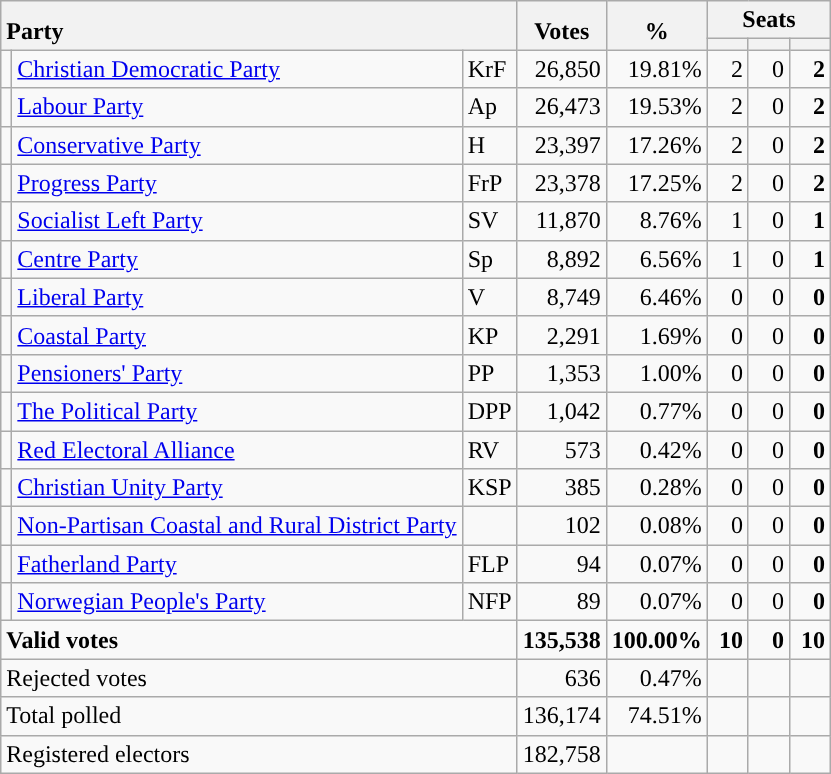<table class="wikitable" border="1" style="text-align:right;">
<tr>
<th style="text-align:left;" valign=bottom rowspan=2 colspan=3>Party</th>
<th align=center valign=bottom rowspan=2 width="50">Votes</th>
<th align=center valign=bottom rowspan=2 width="50">%</th>
<th colspan=3>Seats</th>
</tr>
<tr>
<th align=center valign=bottom width="20"><small></small></th>
<th align=center valign=bottom width="20"><small><a href='#'></a></small></th>
<th align=center valign=bottom width="20"><small></small></th>
</tr>
<tr>
<td style="color:inherit;background:"></td>
<td align=left><a href='#'>Christian Democratic Party</a></td>
<td align=left>KrF</td>
<td>26,850</td>
<td>19.81%</td>
<td>2</td>
<td>0</td>
<td><strong>2</strong></td>
</tr>
<tr>
<td style="color:inherit;background:"></td>
<td align=left><a href='#'>Labour Party</a></td>
<td align=left>Ap</td>
<td>26,473</td>
<td>19.53%</td>
<td>2</td>
<td>0</td>
<td><strong>2</strong></td>
</tr>
<tr>
<td style="color:inherit;background:"></td>
<td align=left><a href='#'>Conservative Party</a></td>
<td align=left>H</td>
<td>23,397</td>
<td>17.26%</td>
<td>2</td>
<td>0</td>
<td><strong>2</strong></td>
</tr>
<tr>
<td style="color:inherit;background:"></td>
<td align=left><a href='#'>Progress Party</a></td>
<td align=left>FrP</td>
<td>23,378</td>
<td>17.25%</td>
<td>2</td>
<td>0</td>
<td><strong>2</strong></td>
</tr>
<tr>
<td style="color:inherit;background:"></td>
<td align=left><a href='#'>Socialist Left Party</a></td>
<td align=left>SV</td>
<td>11,870</td>
<td>8.76%</td>
<td>1</td>
<td>0</td>
<td><strong>1</strong></td>
</tr>
<tr>
<td style="color:inherit;background:"></td>
<td align=left><a href='#'>Centre Party</a></td>
<td align=left>Sp</td>
<td>8,892</td>
<td>6.56%</td>
<td>1</td>
<td>0</td>
<td><strong>1</strong></td>
</tr>
<tr>
<td style="color:inherit;background:"></td>
<td align=left><a href='#'>Liberal Party</a></td>
<td align=left>V</td>
<td>8,749</td>
<td>6.46%</td>
<td>0</td>
<td>0</td>
<td><strong>0</strong></td>
</tr>
<tr>
<td style="color:inherit;background:"></td>
<td align=left><a href='#'>Coastal Party</a></td>
<td align=left>KP</td>
<td>2,291</td>
<td>1.69%</td>
<td>0</td>
<td>0</td>
<td><strong>0</strong></td>
</tr>
<tr>
<td style="color:inherit;background:"></td>
<td align=left><a href='#'>Pensioners' Party</a></td>
<td align=left>PP</td>
<td>1,353</td>
<td>1.00%</td>
<td>0</td>
<td>0</td>
<td><strong>0</strong></td>
</tr>
<tr>
<td style="color:inherit;background:"></td>
<td align=left><a href='#'>The Political Party</a></td>
<td align=left>DPP</td>
<td>1,042</td>
<td>0.77%</td>
<td>0</td>
<td>0</td>
<td><strong>0</strong></td>
</tr>
<tr>
<td style="color:inherit;background:"></td>
<td align=left><a href='#'>Red Electoral Alliance</a></td>
<td align=left>RV</td>
<td>573</td>
<td>0.42%</td>
<td>0</td>
<td>0</td>
<td><strong>0</strong></td>
</tr>
<tr>
<td style="color:inherit;background:"></td>
<td align=left><a href='#'>Christian Unity Party</a></td>
<td align=left>KSP</td>
<td>385</td>
<td>0.28%</td>
<td>0</td>
<td>0</td>
<td><strong>0</strong></td>
</tr>
<tr>
<td></td>
<td align=left><a href='#'>Non-Partisan Coastal and Rural District Party</a></td>
<td align=left></td>
<td>102</td>
<td>0.08%</td>
<td>0</td>
<td>0</td>
<td><strong>0</strong></td>
</tr>
<tr>
<td style="color:inherit;background:"></td>
<td align=left><a href='#'>Fatherland Party</a></td>
<td align=left>FLP</td>
<td>94</td>
<td>0.07%</td>
<td>0</td>
<td>0</td>
<td><strong>0</strong></td>
</tr>
<tr>
<td style="color:inherit;background:"></td>
<td align=left><a href='#'>Norwegian People's Party</a></td>
<td align=left>NFP</td>
<td>89</td>
<td>0.07%</td>
<td>0</td>
<td>0</td>
<td><strong>0</strong></td>
</tr>
<tr style="font-weight:bold">
<td align=left colspan=3>Valid votes</td>
<td>135,538</td>
<td>100.00%</td>
<td>10</td>
<td>0</td>
<td>10</td>
</tr>
<tr>
<td align=left colspan=3>Rejected votes</td>
<td>636</td>
<td>0.47%</td>
<td></td>
<td></td>
<td></td>
</tr>
<tr>
<td align=left colspan=3>Total polled</td>
<td>136,174</td>
<td>74.51%</td>
<td></td>
<td></td>
<td></td>
</tr>
<tr>
<td align=left colspan=3>Registered electors</td>
<td>182,758</td>
<td></td>
<td></td>
<td></td>
<td></td>
</tr>
</table>
